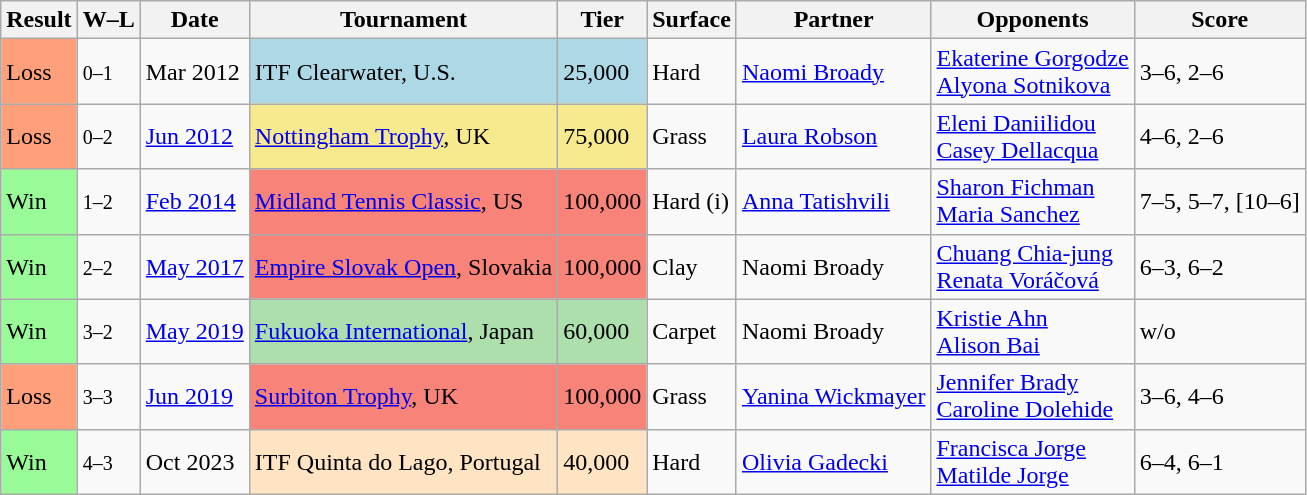<table class="sortable wikitable">
<tr>
<th>Result</th>
<th class="unsortable">W–L</th>
<th>Date</th>
<th>Tournament</th>
<th>Tier</th>
<th>Surface</th>
<th>Partner</th>
<th>Opponents</th>
<th class="unsortable">Score</th>
</tr>
<tr>
<td bgcolor=FFA07A>Loss</td>
<td><small>0–1</small></td>
<td>Mar 2012</td>
<td bgcolor=lightblue>ITF Clearwater, U.S.</td>
<td bgcolor=lightblue>25,000</td>
<td>Hard</td>
<td> <a href='#'>Naomi Broady</a></td>
<td> <a href='#'>Ekaterine Gorgodze</a><br> <a href='#'>Alyona Sotnikova</a></td>
<td>3–6, 2–6</td>
</tr>
<tr>
<td bgcolor=FFA07A>Loss</td>
<td><small>0–2</small></td>
<td><a href='#'>Jun 2012</a></td>
<td bgcolor=#f7e98e><a href='#'>Nottingham Trophy</a>, UK</td>
<td bgcolor=#f7e98e>75,000</td>
<td>Grass</td>
<td> <a href='#'>Laura Robson</a></td>
<td> <a href='#'>Eleni Daniilidou</a><br> <a href='#'>Casey Dellacqua</a></td>
<td>4–6, 2–6</td>
</tr>
<tr>
<td bgcolor=98FB98>Win</td>
<td><small>1–2</small></td>
<td><a href='#'>Feb 2014</a></td>
<td style="background:#f88379;"><a href='#'>Midland Tennis Classic</a>, US</td>
<td style="background:#f88379;">100,000</td>
<td>Hard (i)</td>
<td> <a href='#'>Anna Tatishvili</a></td>
<td> <a href='#'>Sharon Fichman</a><br> <a href='#'>Maria Sanchez</a></td>
<td>7–5, 5–7, [10–6]</td>
</tr>
<tr>
<td bgcolor=98FB98>Win</td>
<td><small>2–2</small></td>
<td><a href='#'>May 2017</a></td>
<td style="background:#f88379;"><a href='#'>Empire Slovak Open</a>, Slovakia</td>
<td style="background:#f88379;">100,000</td>
<td>Clay</td>
<td> Naomi Broady</td>
<td> <a href='#'>Chuang Chia-jung</a><br> <a href='#'>Renata Voráčová</a></td>
<td>6–3, 6–2</td>
</tr>
<tr>
<td bgcolor=98FB98>Win</td>
<td><small>3–2</small></td>
<td><a href='#'>May 2019</a></td>
<td bgcolor=#addfad><a href='#'>Fukuoka International</a>, Japan</td>
<td bgcolor=#addfad>60,000</td>
<td>Carpet</td>
<td> Naomi Broady</td>
<td> <a href='#'>Kristie Ahn</a><br> <a href='#'>Alison Bai</a></td>
<td>w/o</td>
</tr>
<tr>
<td bgcolor=ffa07a>Loss</td>
<td><small>3–3</small></td>
<td><a href='#'>Jun 2019</a></td>
<td bgcolor=f88379><a href='#'>Surbiton Trophy</a>, UK</td>
<td bgcolor=f88379>100,000</td>
<td>Grass</td>
<td> <a href='#'>Yanina Wickmayer</a></td>
<td> <a href='#'>Jennifer Brady</a><br> <a href='#'>Caroline Dolehide</a></td>
<td>3–6, 4–6</td>
</tr>
<tr>
<td bgcolor=98FB98>Win</td>
<td><small>4–3</small></td>
<td>Oct 2023</td>
<td bgcolor=ffe4c4>ITF Quinta do Lago, Portugal</td>
<td bgcolor=ffe4c4>40,000</td>
<td>Hard</td>
<td> <a href='#'>Olivia Gadecki</a></td>
<td> <a href='#'>Francisca Jorge</a><br> <a href='#'>Matilde Jorge</a></td>
<td>6–4, 6–1</td>
</tr>
</table>
